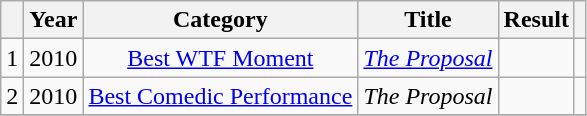<table class="wikitable" style="text-align:center;">
<tr>
<th scope="col"></th>
<th scope="col">Year</th>
<th scope="col">Category</th>
<th scope="col">Title</th>
<th scope="col">Result</th>
<th scope="col"></th>
</tr>
<tr>
<td>1</td>
<td>2010</td>
<td><a href='#'>Best WTF Moment</a></td>
<td><em><a href='#'>The Proposal</a></em></td>
<td></td>
<td></td>
</tr>
<tr>
<td>2</td>
<td>2010</td>
<td><a href='#'>Best Comedic Performance</a></td>
<td><em>The Proposal</em></td>
<td></td>
<td></td>
</tr>
<tr>
</tr>
</table>
